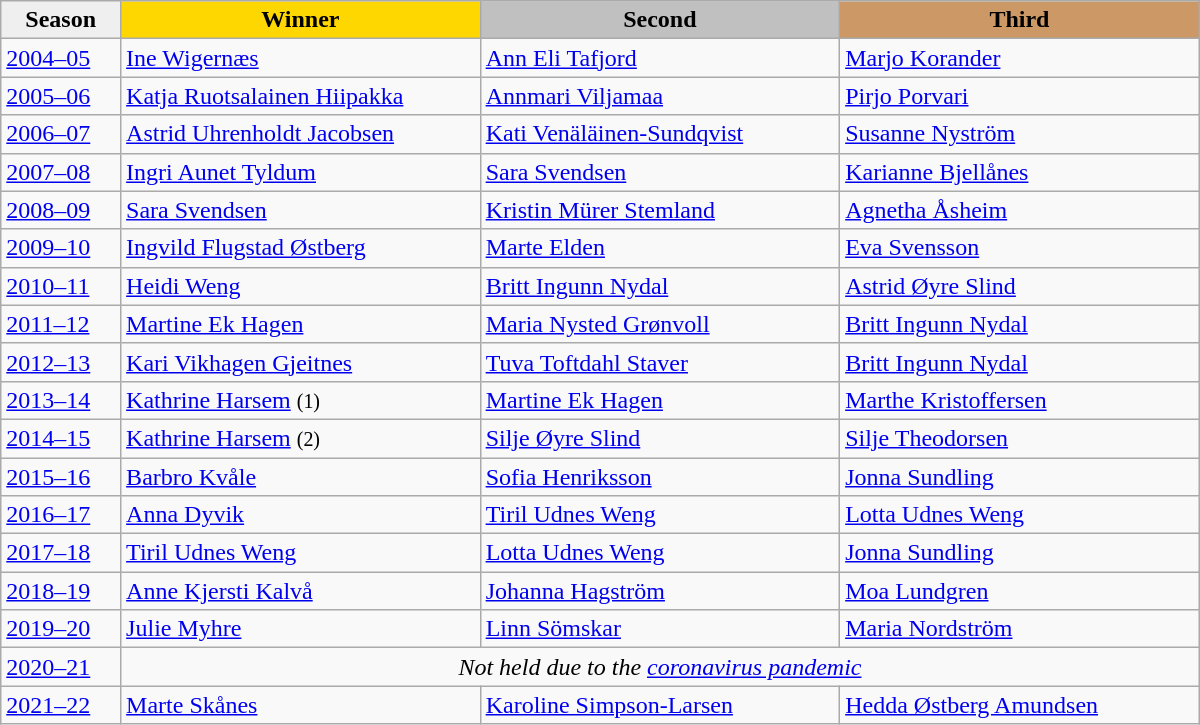<table class="wikitable sortable" width="800">
<tr>
<th style="width:10%; background:#efefef;">Season</th>
<th style="width:30%; background:gold">Winner</th>
<th style="width:30%; background:silver">Second</th>
<th style="width:30%; background:#CC9966">Third</th>
</tr>
<tr>
<td><a href='#'>2004–05</a></td>
<td> <a href='#'>Ine Wigernæs</a></td>
<td> <a href='#'>Ann Eli Tafjord</a></td>
<td> <a href='#'>Marjo Korander</a></td>
</tr>
<tr>
<td><a href='#'>2005–06</a></td>
<td> <a href='#'>Katja Ruotsalainen Hiipakka</a></td>
<td> <a href='#'>Annmari Viljamaa</a></td>
<td> <a href='#'>Pirjo Porvari</a></td>
</tr>
<tr>
<td><a href='#'>2006–07</a></td>
<td> <a href='#'>Astrid Uhrenholdt Jacobsen</a></td>
<td> <a href='#'>Kati Venäläinen-Sundqvist</a></td>
<td> <a href='#'>Susanne Nyström</a></td>
</tr>
<tr>
<td><a href='#'>2007–08</a></td>
<td> <a href='#'>Ingri Aunet Tyldum</a></td>
<td> <a href='#'>Sara Svendsen</a></td>
<td> <a href='#'>Karianne Bjellånes</a></td>
</tr>
<tr>
<td><a href='#'>2008–09</a></td>
<td> <a href='#'>Sara Svendsen</a></td>
<td> <a href='#'>Kristin Mürer Stemland</a></td>
<td> <a href='#'>Agnetha Åsheim</a></td>
</tr>
<tr>
<td><a href='#'>2009–10</a></td>
<td> <a href='#'>Ingvild Flugstad Østberg</a></td>
<td> <a href='#'>Marte Elden</a></td>
<td> <a href='#'>Eva Svensson</a></td>
</tr>
<tr>
<td><a href='#'>2010–11</a></td>
<td> <a href='#'>Heidi Weng</a></td>
<td> <a href='#'>Britt Ingunn Nydal</a></td>
<td> <a href='#'>Astrid Øyre Slind</a></td>
</tr>
<tr>
<td><a href='#'>2011–12</a></td>
<td> <a href='#'>Martine Ek Hagen</a></td>
<td> <a href='#'>Maria Nysted Grønvoll</a></td>
<td> <a href='#'>Britt Ingunn Nydal</a></td>
</tr>
<tr>
<td><a href='#'>2012–13</a></td>
<td> <a href='#'>Kari Vikhagen Gjeitnes</a></td>
<td> <a href='#'>Tuva Toftdahl Staver</a></td>
<td> <a href='#'>Britt Ingunn Nydal</a></td>
</tr>
<tr>
<td><a href='#'>2013–14</a></td>
<td> <a href='#'>Kathrine Harsem</a> <small>(1)</small></td>
<td> <a href='#'>Martine Ek Hagen</a></td>
<td> <a href='#'>Marthe Kristoffersen</a></td>
</tr>
<tr>
<td><a href='#'>2014–15</a></td>
<td> <a href='#'>Kathrine Harsem</a> <small>(2)</small></td>
<td> <a href='#'>Silje Øyre Slind</a></td>
<td> <a href='#'>Silje Theodorsen</a></td>
</tr>
<tr>
<td><a href='#'>2015–16</a></td>
<td> <a href='#'>Barbro Kvåle</a></td>
<td> <a href='#'>Sofia Henriksson</a></td>
<td> <a href='#'>Jonna Sundling</a></td>
</tr>
<tr>
<td><a href='#'>2016–17</a></td>
<td> <a href='#'>Anna Dyvik</a></td>
<td> <a href='#'>Tiril Udnes Weng</a></td>
<td> <a href='#'>Lotta Udnes Weng</a></td>
</tr>
<tr>
<td><a href='#'>2017–18</a></td>
<td> <a href='#'>Tiril Udnes Weng</a></td>
<td> <a href='#'>Lotta Udnes Weng</a></td>
<td> <a href='#'>Jonna Sundling</a></td>
</tr>
<tr>
<td><a href='#'>2018–19</a></td>
<td> <a href='#'>Anne Kjersti Kalvå</a></td>
<td> <a href='#'>Johanna Hagström</a></td>
<td> <a href='#'>Moa Lundgren</a></td>
</tr>
<tr>
<td><a href='#'>2019–20</a></td>
<td> <a href='#'>Julie Myhre</a></td>
<td> <a href='#'>Linn Sömskar</a></td>
<td> <a href='#'>Maria Nordström</a></td>
</tr>
<tr>
<td><a href='#'>2020–21</a></td>
<td colspan="3" style="text-align:center;"><em>Not held due to the <a href='#'>coronavirus pandemic</a></em></td>
</tr>
<tr>
<td><a href='#'>2021–22</a></td>
<td> <a href='#'>Marte Skånes</a></td>
<td> <a href='#'>Karoline Simpson-Larsen</a></td>
<td> <a href='#'>Hedda Østberg Amundsen</a></td>
</tr>
</table>
